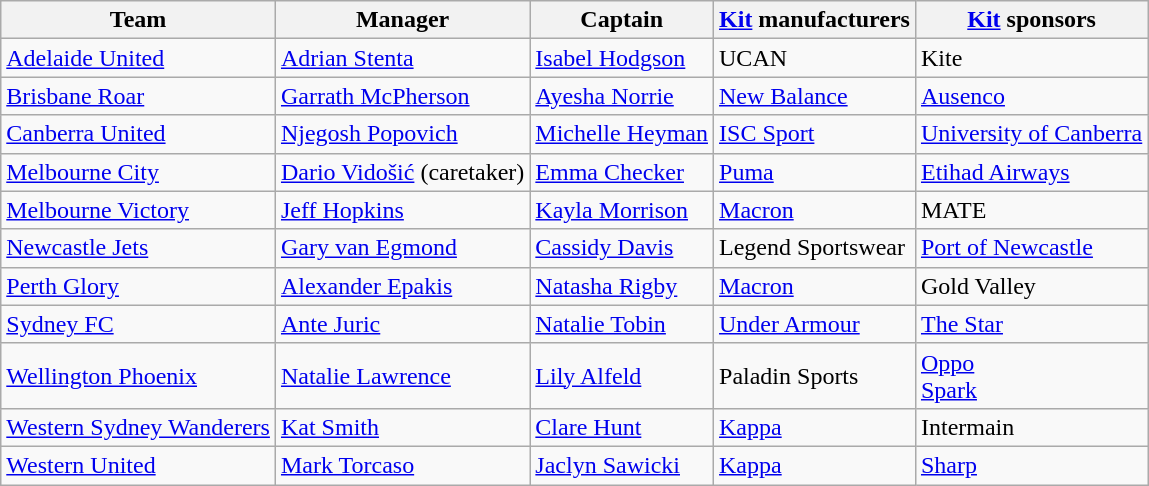<table class="wikitable sortable" style="text-align: left;">
<tr>
<th>Team</th>
<th>Manager</th>
<th>Captain</th>
<th><a href='#'>Kit</a> manufacturers</th>
<th><a href='#'>Kit</a> sponsors</th>
</tr>
<tr>
<td><a href='#'>Adelaide United</a></td>
<td> <a href='#'>Adrian Stenta</a></td>
<td> <a href='#'>Isabel Hodgson</a></td>
<td>UCAN</td>
<td>Kite</td>
</tr>
<tr>
<td><a href='#'>Brisbane Roar</a></td>
<td> <a href='#'>Garrath McPherson</a></td>
<td> <a href='#'>Ayesha Norrie</a></td>
<td><a href='#'>New Balance</a></td>
<td><a href='#'>Ausenco</a></td>
</tr>
<tr>
<td><a href='#'>Canberra United</a></td>
<td> <a href='#'>Njegosh Popovich</a></td>
<td> <a href='#'>Michelle Heyman</a></td>
<td><a href='#'>ISC Sport</a></td>
<td><a href='#'>University of Canberra</a></td>
</tr>
<tr>
<td><a href='#'>Melbourne City</a></td>
<td> <a href='#'>Dario Vidošić</a> (caretaker)</td>
<td> <a href='#'>Emma Checker</a></td>
<td><a href='#'>Puma</a></td>
<td><a href='#'>Etihad Airways</a></td>
</tr>
<tr>
<td><a href='#'>Melbourne Victory</a></td>
<td> <a href='#'>Jeff Hopkins</a></td>
<td> <a href='#'>Kayla Morrison</a></td>
<td><a href='#'>Macron</a></td>
<td>MATE</td>
</tr>
<tr>
<td><a href='#'>Newcastle Jets</a></td>
<td> <a href='#'>Gary van Egmond</a></td>
<td> <a href='#'>Cassidy Davis</a></td>
<td>Legend Sportswear</td>
<td><a href='#'>Port of Newcastle</a></td>
</tr>
<tr>
<td><a href='#'>Perth Glory</a></td>
<td> <a href='#'>Alexander Epakis</a></td>
<td> <a href='#'>Natasha Rigby</a></td>
<td><a href='#'>Macron</a></td>
<td>Gold Valley</td>
</tr>
<tr>
<td><a href='#'>Sydney FC</a></td>
<td> <a href='#'>Ante Juric</a></td>
<td> <a href='#'>Natalie Tobin</a></td>
<td><a href='#'>Under Armour</a></td>
<td><a href='#'>The Star</a></td>
</tr>
<tr>
<td><a href='#'>Wellington Phoenix</a></td>
<td> <a href='#'>Natalie Lawrence</a></td>
<td> <a href='#'>Lily Alfeld</a></td>
<td>Paladin Sports</td>
<td><a href='#'>Oppo</a> <br><a href='#'>Spark</a></td>
</tr>
<tr>
<td><a href='#'>Western Sydney Wanderers</a></td>
<td> <a href='#'>Kat Smith</a></td>
<td> <a href='#'>Clare Hunt</a></td>
<td><a href='#'>Kappa</a></td>
<td>Intermain</td>
</tr>
<tr>
<td><a href='#'>Western United</a></td>
<td> <a href='#'>Mark Torcaso</a></td>
<td> <a href='#'>Jaclyn Sawicki</a></td>
<td><a href='#'>Kappa</a></td>
<td><a href='#'>Sharp</a></td>
</tr>
</table>
